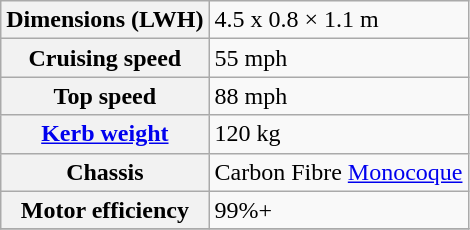<table class="wikitable">
<tr>
<th>Dimensions (LWH)</th>
<td>4.5 x 0.8 × 1.1 m</td>
</tr>
<tr>
<th>Cruising speed</th>
<td>55 mph</td>
</tr>
<tr>
<th>Top speed</th>
<td>88 mph</td>
</tr>
<tr>
<th><a href='#'>Kerb weight</a></th>
<td>120 kg</td>
</tr>
<tr>
<th>Chassis</th>
<td>Carbon Fibre <a href='#'>Monocoque</a></td>
</tr>
<tr>
<th>Motor efficiency</th>
<td>99%+</td>
</tr>
<tr>
</tr>
</table>
